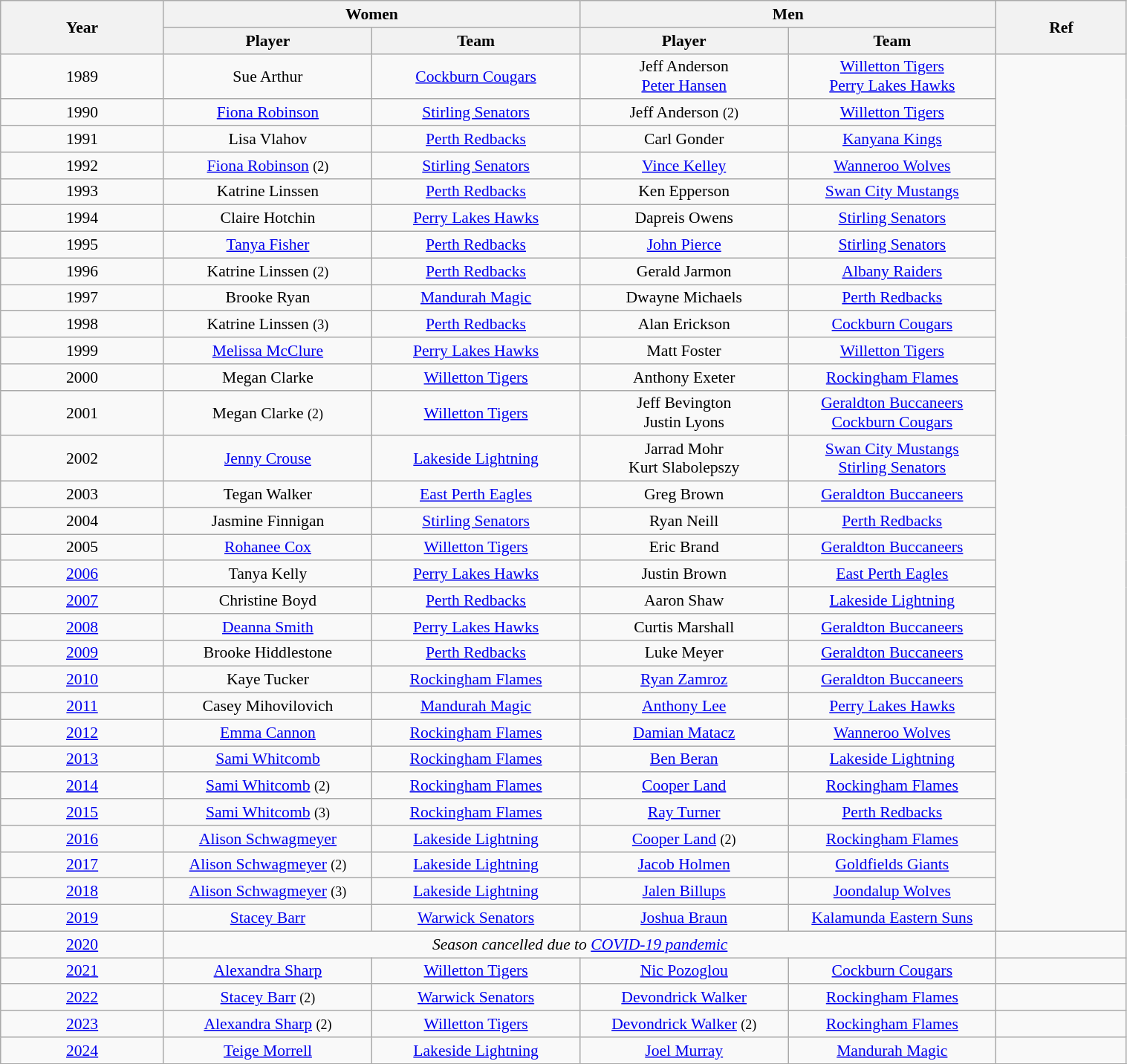<table class="wikitable" style="width: 80%; text-align:center; font-size:90%">
<tr>
<th rowspan="2">Year</th>
<th colspan="2">Women</th>
<th colspan="2">Men</th>
<th rowspan="2">Ref</th>
</tr>
<tr>
<th width="180">Player</th>
<th width="180">Team</th>
<th width="180">Player</th>
<th width="180">Team</th>
</tr>
<tr>
<td>1989</td>
<td>Sue Arthur</td>
<td><a href='#'>Cockburn Cougars</a></td>
<td>Jeff Anderson<br><a href='#'>Peter Hansen</a></td>
<td><a href='#'>Willetton Tigers</a><br><a href='#'>Perry Lakes Hawks</a></td>
<td rowspan="31"></td>
</tr>
<tr>
<td>1990</td>
<td><a href='#'>Fiona Robinson</a></td>
<td><a href='#'>Stirling Senators</a></td>
<td>Jeff Anderson <small>(2)</small></td>
<td><a href='#'>Willetton Tigers</a></td>
</tr>
<tr>
<td>1991</td>
<td>Lisa Vlahov</td>
<td><a href='#'>Perth Redbacks</a></td>
<td>Carl Gonder</td>
<td><a href='#'>Kanyana Kings</a></td>
</tr>
<tr>
<td>1992</td>
<td><a href='#'>Fiona Robinson</a> <small>(2)</small></td>
<td><a href='#'>Stirling Senators</a></td>
<td><a href='#'>Vince Kelley</a></td>
<td><a href='#'>Wanneroo Wolves</a></td>
</tr>
<tr>
<td>1993</td>
<td>Katrine Linssen</td>
<td><a href='#'>Perth Redbacks</a></td>
<td>Ken Epperson</td>
<td><a href='#'>Swan City Mustangs</a></td>
</tr>
<tr>
<td>1994</td>
<td>Claire Hotchin</td>
<td><a href='#'>Perry Lakes Hawks</a></td>
<td>Dapreis Owens</td>
<td><a href='#'>Stirling Senators</a></td>
</tr>
<tr>
<td>1995</td>
<td><a href='#'>Tanya Fisher</a></td>
<td><a href='#'>Perth Redbacks</a></td>
<td><a href='#'>John Pierce</a></td>
<td><a href='#'>Stirling Senators</a></td>
</tr>
<tr>
<td>1996</td>
<td>Katrine Linssen <small>(2)</small></td>
<td><a href='#'>Perth Redbacks</a></td>
<td>Gerald Jarmon</td>
<td><a href='#'>Albany Raiders</a></td>
</tr>
<tr>
<td>1997</td>
<td>Brooke Ryan</td>
<td><a href='#'>Mandurah Magic</a></td>
<td>Dwayne Michaels</td>
<td><a href='#'>Perth Redbacks</a></td>
</tr>
<tr>
<td>1998</td>
<td>Katrine Linssen <small>(3)</small></td>
<td><a href='#'>Perth Redbacks</a></td>
<td>Alan Erickson</td>
<td><a href='#'>Cockburn Cougars</a></td>
</tr>
<tr>
<td>1999</td>
<td><a href='#'>Melissa McClure</a></td>
<td><a href='#'>Perry Lakes Hawks</a></td>
<td>Matt Foster</td>
<td><a href='#'>Willetton Tigers</a></td>
</tr>
<tr>
<td>2000</td>
<td>Megan Clarke</td>
<td><a href='#'>Willetton Tigers</a></td>
<td>Anthony Exeter</td>
<td><a href='#'>Rockingham Flames</a></td>
</tr>
<tr>
<td>2001</td>
<td>Megan Clarke <small>(2)</small></td>
<td><a href='#'>Willetton Tigers</a></td>
<td>Jeff Bevington<br>Justin Lyons</td>
<td><a href='#'>Geraldton Buccaneers</a><br><a href='#'>Cockburn Cougars</a></td>
</tr>
<tr>
<td>2002</td>
<td><a href='#'>Jenny Crouse</a></td>
<td><a href='#'>Lakeside Lightning</a></td>
<td>Jarrad Mohr<br>Kurt Slabolepszy</td>
<td><a href='#'>Swan City Mustangs</a><br><a href='#'>Stirling Senators</a></td>
</tr>
<tr>
<td>2003</td>
<td>Tegan Walker</td>
<td><a href='#'>East Perth Eagles</a></td>
<td>Greg Brown</td>
<td><a href='#'>Geraldton Buccaneers</a></td>
</tr>
<tr>
<td>2004</td>
<td>Jasmine Finnigan</td>
<td><a href='#'>Stirling Senators</a></td>
<td>Ryan Neill</td>
<td><a href='#'>Perth Redbacks</a></td>
</tr>
<tr>
<td>2005</td>
<td><a href='#'>Rohanee Cox</a></td>
<td><a href='#'>Willetton Tigers</a></td>
<td>Eric Brand</td>
<td><a href='#'>Geraldton Buccaneers</a></td>
</tr>
<tr>
<td><a href='#'>2006</a></td>
<td>Tanya Kelly</td>
<td><a href='#'>Perry Lakes Hawks</a></td>
<td>Justin Brown</td>
<td><a href='#'>East Perth Eagles</a></td>
</tr>
<tr>
<td><a href='#'>2007</a></td>
<td>Christine Boyd</td>
<td><a href='#'>Perth Redbacks</a></td>
<td>Aaron Shaw</td>
<td><a href='#'>Lakeside Lightning</a></td>
</tr>
<tr>
<td><a href='#'>2008</a></td>
<td><a href='#'>Deanna Smith</a></td>
<td><a href='#'>Perry Lakes Hawks</a></td>
<td>Curtis Marshall</td>
<td><a href='#'>Geraldton Buccaneers</a></td>
</tr>
<tr>
<td><a href='#'>2009</a></td>
<td>Brooke Hiddlestone</td>
<td><a href='#'>Perth Redbacks</a></td>
<td>Luke Meyer</td>
<td><a href='#'>Geraldton Buccaneers</a></td>
</tr>
<tr>
<td><a href='#'>2010</a></td>
<td>Kaye Tucker</td>
<td><a href='#'>Rockingham Flames</a></td>
<td><a href='#'>Ryan Zamroz</a></td>
<td><a href='#'>Geraldton Buccaneers</a></td>
</tr>
<tr>
<td><a href='#'>2011</a></td>
<td>Casey Mihovilovich</td>
<td><a href='#'>Mandurah Magic</a></td>
<td><a href='#'>Anthony Lee</a></td>
<td><a href='#'>Perry Lakes Hawks</a></td>
</tr>
<tr>
<td><a href='#'>2012</a></td>
<td><a href='#'>Emma Cannon</a></td>
<td><a href='#'>Rockingham Flames</a></td>
<td><a href='#'>Damian Matacz</a></td>
<td><a href='#'>Wanneroo Wolves</a></td>
</tr>
<tr>
<td><a href='#'>2013</a></td>
<td><a href='#'>Sami Whitcomb</a></td>
<td><a href='#'>Rockingham Flames</a></td>
<td><a href='#'>Ben Beran</a></td>
<td><a href='#'>Lakeside Lightning</a></td>
</tr>
<tr>
<td><a href='#'>2014</a></td>
<td><a href='#'>Sami Whitcomb</a> <small>(2)</small></td>
<td><a href='#'>Rockingham Flames</a></td>
<td><a href='#'>Cooper Land</a></td>
<td><a href='#'>Rockingham Flames</a></td>
</tr>
<tr>
<td><a href='#'>2015</a></td>
<td><a href='#'>Sami Whitcomb</a> <small>(3)</small></td>
<td><a href='#'>Rockingham Flames</a></td>
<td><a href='#'>Ray Turner</a></td>
<td><a href='#'>Perth Redbacks</a></td>
</tr>
<tr>
<td><a href='#'>2016</a></td>
<td><a href='#'>Alison Schwagmeyer</a></td>
<td><a href='#'>Lakeside Lightning</a></td>
<td><a href='#'>Cooper Land</a> <small>(2)</small></td>
<td><a href='#'>Rockingham Flames</a></td>
</tr>
<tr>
<td><a href='#'>2017</a></td>
<td><a href='#'>Alison Schwagmeyer</a> <small>(2)</small></td>
<td><a href='#'>Lakeside Lightning</a></td>
<td><a href='#'>Jacob Holmen</a></td>
<td><a href='#'>Goldfields Giants</a></td>
</tr>
<tr>
<td><a href='#'>2018</a></td>
<td><a href='#'>Alison Schwagmeyer</a> <small>(3)</small></td>
<td><a href='#'>Lakeside Lightning</a></td>
<td><a href='#'>Jalen Billups</a></td>
<td><a href='#'>Joondalup Wolves</a></td>
</tr>
<tr>
<td><a href='#'>2019</a></td>
<td><a href='#'>Stacey Barr</a></td>
<td><a href='#'>Warwick Senators</a></td>
<td><a href='#'>Joshua Braun</a></td>
<td><a href='#'>Kalamunda Eastern Suns</a></td>
</tr>
<tr>
<td><a href='#'>2020</a></td>
<td colspan=4><em>Season cancelled due to <a href='#'>COVID-19 pandemic</a></em></td>
<td></td>
</tr>
<tr>
<td><a href='#'>2021</a></td>
<td><a href='#'>Alexandra Sharp</a></td>
<td><a href='#'>Willetton Tigers</a></td>
<td><a href='#'>Nic Pozoglou</a></td>
<td><a href='#'>Cockburn Cougars</a></td>
<td></td>
</tr>
<tr>
<td><a href='#'>2022</a></td>
<td><a href='#'>Stacey Barr</a> <small>(2)</small></td>
<td><a href='#'>Warwick Senators</a></td>
<td><a href='#'>Devondrick Walker</a></td>
<td><a href='#'>Rockingham Flames</a></td>
<td></td>
</tr>
<tr>
<td><a href='#'>2023</a></td>
<td><a href='#'>Alexandra Sharp</a> <small>(2)</small></td>
<td><a href='#'>Willetton Tigers</a></td>
<td><a href='#'>Devondrick Walker</a> <small>(2)</small></td>
<td><a href='#'>Rockingham Flames</a></td>
<td></td>
</tr>
<tr>
<td><a href='#'>2024</a></td>
<td><a href='#'>Teige Morrell</a></td>
<td><a href='#'>Lakeside Lightning</a></td>
<td><a href='#'>Joel Murray</a></td>
<td><a href='#'>Mandurah Magic</a></td>
<td></td>
</tr>
<tr>
</tr>
</table>
